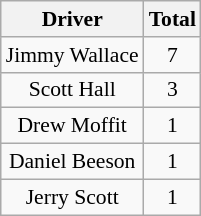<table class="wikitable sortable" style="margin-top:0em; text-align:center; font-size:90%;">
<tr>
<th>Driver</th>
<th>Total<br></th>
</tr>
<tr>
<td>Jimmy Wallace</td>
<td>7</td>
</tr>
<tr>
<td>Scott Hall</td>
<td>3</td>
</tr>
<tr>
<td>Drew Moffit</td>
<td>1</td>
</tr>
<tr>
<td>Daniel Beeson</td>
<td>1</td>
</tr>
<tr>
<td>Jerry Scott</td>
<td>1</td>
</tr>
</table>
